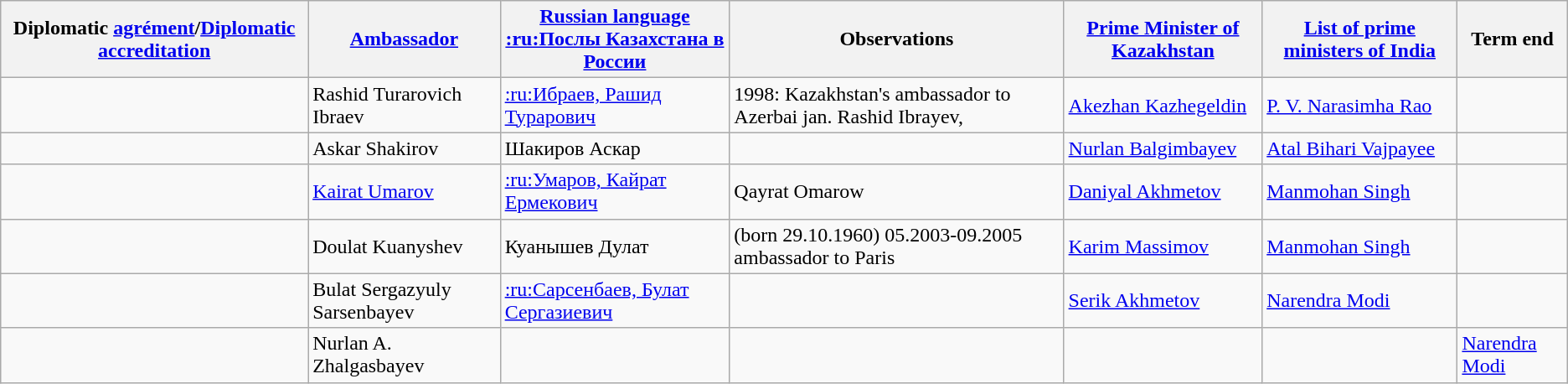<table class="wikitable sortable">
<tr>
<th>Diplomatic <a href='#'>agrément</a>/<a href='#'>Diplomatic accreditation</a></th>
<th><a href='#'>Ambassador</a></th>
<th><a href='#'>Russian language</a><br><a href='#'>:ru:Послы Казахстана в России</a></th>
<th>Observations</th>
<th><a href='#'>Prime Minister of Kazakhstan</a></th>
<th><a href='#'>List of prime ministers of India</a></th>
<th>Term end</th>
</tr>
<tr>
<td></td>
<td>Rashid Turarovich Ibraev</td>
<td><a href='#'>:ru:Ибраев, Рашид Турарович</a></td>
<td>1998: Kazakhstan's ambassador to Azerbai jan. Rashid Ibrayev,</td>
<td><a href='#'>Akezhan Kazhegeldin</a></td>
<td><a href='#'>P. V. Narasimha Rao</a></td>
<td></td>
</tr>
<tr>
<td></td>
<td>Askar Shakirov</td>
<td>Шакиров Аскар</td>
<td></td>
<td><a href='#'>Nurlan Balgimbayev</a></td>
<td><a href='#'>Atal Bihari Vajpayee</a></td>
<td></td>
</tr>
<tr>
<td></td>
<td><a href='#'>Kairat Umarov</a></td>
<td><a href='#'>:ru:Умаров, Кайрат Ермекович</a></td>
<td>Qayrat Omarow</td>
<td><a href='#'>Daniyal Akhmetov</a></td>
<td><a href='#'>Manmohan Singh</a></td>
<td></td>
</tr>
<tr>
<td></td>
<td>Doulat Kuanyshev</td>
<td>Куанышев Дулат</td>
<td>(born 29.10.1960) 05.2003-09.2005 ambassador to Paris</td>
<td><a href='#'>Karim Massimov</a></td>
<td><a href='#'>Manmohan Singh</a></td>
<td></td>
</tr>
<tr>
<td></td>
<td>Bulat Sergazyuly Sarsenbayev</td>
<td><a href='#'>:ru:Сарсенбаев, Булат Сергазиевич</a></td>
<td></td>
<td><a href='#'>Serik Akhmetov</a></td>
<td><a href='#'>Narendra Modi</a></td>
<td></td>
</tr>
<tr>
<td></td>
<td>Nurlan A. Zhalgasbayev</td>
<td></td>
<td></td>
<td></td>
<td></td>
<td><a href='#'>Narendra Modi</a></td>
</tr>
</table>
